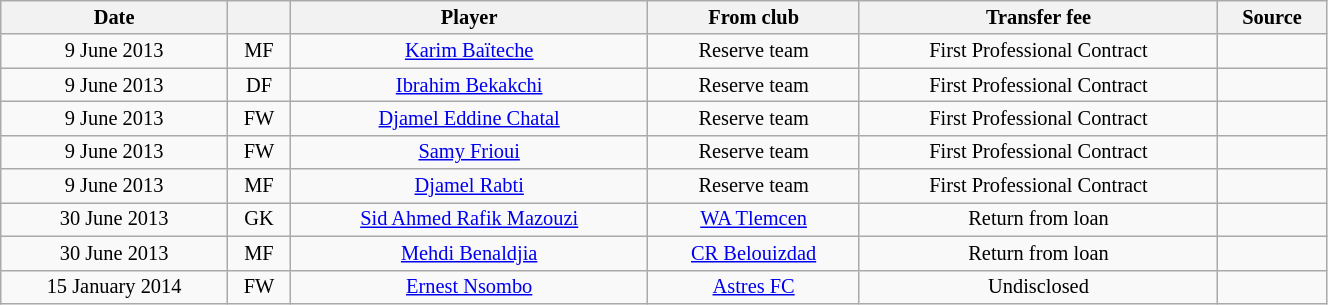<table class="wikitable sortable" style="width:70%; text-align:center; font-size:85%; text-align:centre;">
<tr>
<th>Date</th>
<th></th>
<th>Player</th>
<th>From club</th>
<th>Transfer fee</th>
<th>Source</th>
</tr>
<tr>
<td>9 June 2013</td>
<td>MF</td>
<td> <a href='#'>Karim Baïteche</a></td>
<td>Reserve team</td>
<td>First Professional Contract</td>
<td></td>
</tr>
<tr>
<td>9 June 2013</td>
<td>DF</td>
<td> <a href='#'>Ibrahim Bekakchi</a></td>
<td>Reserve team</td>
<td>First Professional Contract</td>
<td></td>
</tr>
<tr>
<td>9 June 2013</td>
<td>FW</td>
<td> <a href='#'>Djamel Eddine Chatal</a></td>
<td>Reserve team</td>
<td>First Professional Contract</td>
<td></td>
</tr>
<tr>
<td>9 June 2013</td>
<td>FW</td>
<td> <a href='#'>Samy Frioui</a></td>
<td>Reserve team</td>
<td>First Professional Contract</td>
<td></td>
</tr>
<tr>
<td>9 June 2013</td>
<td>MF</td>
<td> <a href='#'>Djamel Rabti</a></td>
<td>Reserve team</td>
<td>First Professional Contract</td>
<td></td>
</tr>
<tr>
<td>30 June 2013</td>
<td>GK</td>
<td> <a href='#'>Sid Ahmed Rafik Mazouzi</a></td>
<td><a href='#'>WA Tlemcen</a></td>
<td>Return from loan</td>
<td></td>
</tr>
<tr>
<td>30 June 2013</td>
<td>MF</td>
<td> <a href='#'>Mehdi Benaldjia</a></td>
<td><a href='#'>CR Belouizdad</a></td>
<td>Return from loan</td>
<td></td>
</tr>
<tr>
<td>15 January 2014</td>
<td>FW</td>
<td> <a href='#'>Ernest Nsombo</a></td>
<td> <a href='#'>Astres FC</a></td>
<td>Undisclosed</td>
<td></td>
</tr>
</table>
